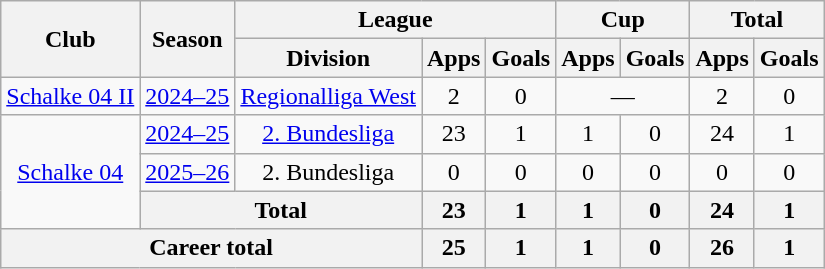<table class="wikitable nowrap" style="text-align:center">
<tr>
<th rowspan="2">Club</th>
<th rowspan="2">Season</th>
<th colspan="3">League</th>
<th colspan="2">Cup</th>
<th colspan="2">Total</th>
</tr>
<tr>
<th>Division</th>
<th>Apps</th>
<th>Goals</th>
<th>Apps</th>
<th>Goals</th>
<th>Apps</th>
<th>Goals</th>
</tr>
<tr>
<td><a href='#'>Schalke 04 II</a></td>
<td><a href='#'>2024–25</a></td>
<td><a href='#'>Regionalliga West</a></td>
<td>2</td>
<td>0</td>
<td colspan="2">—</td>
<td>2</td>
<td>0</td>
</tr>
<tr>
<td rowspan="3"><a href='#'>Schalke 04</a></td>
<td><a href='#'>2024–25</a></td>
<td><a href='#'>2. Bundesliga</a></td>
<td>23</td>
<td>1</td>
<td>1</td>
<td>0</td>
<td>24</td>
<td>1</td>
</tr>
<tr>
<td><a href='#'>2025–26</a></td>
<td>2. Bundesliga</td>
<td>0</td>
<td>0</td>
<td>0</td>
<td>0</td>
<td>0</td>
<td>0</td>
</tr>
<tr>
<th colspan="2">Total</th>
<th>23</th>
<th>1</th>
<th>1</th>
<th>0</th>
<th>24</th>
<th>1</th>
</tr>
<tr>
<th colspan="3">Career total</th>
<th>25</th>
<th>1</th>
<th>1</th>
<th>0</th>
<th>26</th>
<th>1</th>
</tr>
</table>
